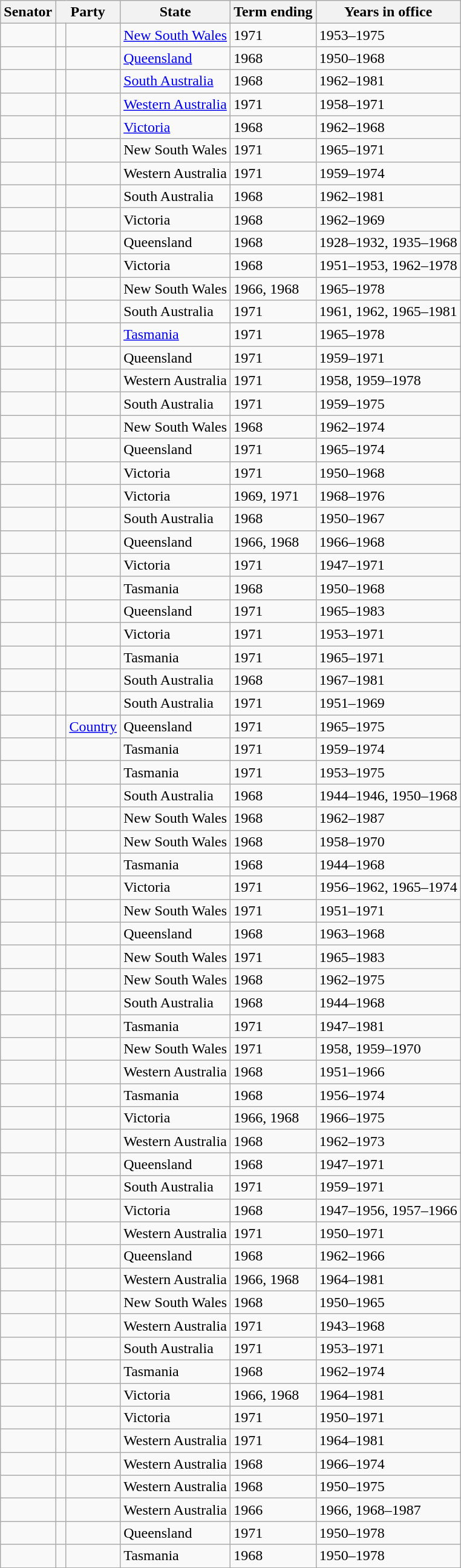<table class="wikitable sortable">
<tr>
<th>Senator</th>
<th colspan=2>Party</th>
<th>State</th>
<th>Term ending</th>
<th>Years in office</th>
</tr>
<tr>
<td></td>
<td> </td>
<td></td>
<td><a href='#'>New South Wales</a></td>
<td>1971</td>
<td>1953–1975</td>
</tr>
<tr>
<td></td>
<td> </td>
<td></td>
<td><a href='#'>Queensland</a></td>
<td>1968</td>
<td>1950–1968</td>
</tr>
<tr>
<td></td>
<td> </td>
<td></td>
<td><a href='#'>South Australia</a></td>
<td>1968</td>
<td>1962–1981</td>
</tr>
<tr>
<td></td>
<td> </td>
<td></td>
<td><a href='#'>Western Australia</a></td>
<td>1971</td>
<td>1958–1971</td>
</tr>
<tr>
<td></td>
<td> </td>
<td></td>
<td><a href='#'>Victoria</a></td>
<td>1968</td>
<td>1962–1968</td>
</tr>
<tr>
<td></td>
<td> </td>
<td></td>
<td>New South Wales</td>
<td>1971</td>
<td>1965–1971</td>
</tr>
<tr>
<td></td>
<td> </td>
<td></td>
<td>Western Australia</td>
<td>1971</td>
<td>1959–1974</td>
</tr>
<tr>
<td></td>
<td> </td>
<td></td>
<td>South Australia</td>
<td>1968</td>
<td>1962–1981</td>
</tr>
<tr>
<td></td>
<td> </td>
<td></td>
<td>Victoria</td>
<td>1968</td>
<td>1962–1969</td>
</tr>
<tr>
<td> </td>
<td> </td>
<td></td>
<td>Queensland</td>
<td>1968</td>
<td>1928–1932, 1935–1968</td>
</tr>
<tr>
<td></td>
<td> </td>
<td></td>
<td>Victoria</td>
<td>1968</td>
<td>1951–1953, 1962–1978</td>
</tr>
<tr>
<td> </td>
<td> </td>
<td></td>
<td>New South Wales</td>
<td>1966, 1968</td>
<td>1965–1978</td>
</tr>
<tr>
<td></td>
<td> </td>
<td></td>
<td>South Australia</td>
<td>1971</td>
<td>1961, 1962, 1965–1981</td>
</tr>
<tr>
<td></td>
<td> </td>
<td></td>
<td><a href='#'>Tasmania</a></td>
<td>1971</td>
<td>1965–1978</td>
</tr>
<tr>
<td></td>
<td> </td>
<td></td>
<td>Queensland</td>
<td>1971</td>
<td>1959–1971</td>
</tr>
<tr>
<td></td>
<td> </td>
<td></td>
<td>Western Australia</td>
<td>1971</td>
<td>1958, 1959–1978</td>
</tr>
<tr>
<td></td>
<td> </td>
<td></td>
<td>South Australia</td>
<td>1971</td>
<td>1959–1975</td>
</tr>
<tr>
<td></td>
<td> </td>
<td></td>
<td>New South Wales</td>
<td>1968</td>
<td>1962–1974</td>
</tr>
<tr>
<td></td>
<td> </td>
<td></td>
<td>Queensland</td>
<td>1971</td>
<td>1965–1974</td>
</tr>
<tr>
<td> </td>
<td> </td>
<td></td>
<td>Victoria</td>
<td>1971</td>
<td>1950–1968</td>
</tr>
<tr>
<td> </td>
<td> </td>
<td></td>
<td>Victoria</td>
<td>1969, 1971</td>
<td>1968–1976</td>
</tr>
<tr>
<td> </td>
<td> </td>
<td></td>
<td>South Australia</td>
<td>1968</td>
<td>1950–1967</td>
</tr>
<tr>
<td> </td>
<td> </td>
<td></td>
<td>Queensland</td>
<td>1966, 1968</td>
<td>1966–1968</td>
</tr>
<tr>
<td></td>
<td> </td>
<td></td>
<td>Victoria</td>
<td>1971</td>
<td>1947–1971</td>
</tr>
<tr>
<td></td>
<td> </td>
<td></td>
<td>Tasmania</td>
<td>1968</td>
<td>1950–1968</td>
</tr>
<tr>
<td></td>
<td> </td>
<td></td>
<td>Queensland</td>
<td>1971</td>
<td>1965–1983</td>
</tr>
<tr>
<td></td>
<td> </td>
<td></td>
<td>Victoria</td>
<td>1971</td>
<td>1953–1971</td>
</tr>
<tr>
<td></td>
<td> </td>
<td></td>
<td>Tasmania</td>
<td>1971</td>
<td>1965–1971</td>
</tr>
<tr>
<td> </td>
<td> </td>
<td></td>
<td>South Australia</td>
<td>1968 </td>
<td>1967–1981</td>
</tr>
<tr>
<td></td>
<td> </td>
<td></td>
<td>South Australia</td>
<td>1971</td>
<td>1951–1969</td>
</tr>
<tr>
<td></td>
<td> </td>
<td><a href='#'>Country</a></td>
<td>Queensland</td>
<td>1971</td>
<td>1965–1975</td>
</tr>
<tr>
<td></td>
<td> </td>
<td></td>
<td>Tasmania</td>
<td>1971</td>
<td>1959–1974</td>
</tr>
<tr>
<td></td>
<td> </td>
<td></td>
<td>Tasmania</td>
<td>1971</td>
<td>1953–1975</td>
</tr>
<tr>
<td></td>
<td> </td>
<td></td>
<td>South Australia</td>
<td>1968</td>
<td>1944–1946, 1950–1968</td>
</tr>
<tr>
<td></td>
<td> </td>
<td></td>
<td>New South Wales</td>
<td>1968</td>
<td>1962–1987</td>
</tr>
<tr>
<td></td>
<td> </td>
<td></td>
<td>New South Wales</td>
<td>1968</td>
<td>1958–1970</td>
</tr>
<tr>
<td></td>
<td> </td>
<td></td>
<td>Tasmania</td>
<td>1968</td>
<td>1944–1968</td>
</tr>
<tr>
<td></td>
<td> </td>
<td></td>
<td>Victoria</td>
<td>1971</td>
<td>1956–1962, 1965–1974</td>
</tr>
<tr>
<td></td>
<td> </td>
<td></td>
<td>New South Wales</td>
<td>1971</td>
<td>1951–1971</td>
</tr>
<tr>
<td></td>
<td> </td>
<td></td>
<td>Queensland</td>
<td>1968</td>
<td>1963–1968</td>
</tr>
<tr>
<td></td>
<td> </td>
<td></td>
<td>New South Wales</td>
<td>1971</td>
<td>1965–1983</td>
</tr>
<tr>
<td></td>
<td> </td>
<td></td>
<td>New South Wales</td>
<td>1968</td>
<td>1962–1975</td>
</tr>
<tr>
<td></td>
<td> </td>
<td></td>
<td>South Australia</td>
<td>1968</td>
<td>1944–1968</td>
</tr>
<tr>
<td></td>
<td> </td>
<td></td>
<td>Tasmania</td>
<td>1971</td>
<td>1947–1981</td>
</tr>
<tr>
<td></td>
<td> </td>
<td></td>
<td>New South Wales</td>
<td>1971</td>
<td>1958, 1959–1970</td>
</tr>
<tr>
<td> </td>
<td> </td>
<td></td>
<td>Western Australia</td>
<td>1968</td>
<td>1951–1966</td>
</tr>
<tr>
<td></td>
<td> </td>
<td></td>
<td>Tasmania</td>
<td>1968</td>
<td>1956–1974</td>
</tr>
<tr>
<td> </td>
<td> </td>
<td></td>
<td>Victoria</td>
<td>1966, 1968</td>
<td>1966–1975</td>
</tr>
<tr>
<td></td>
<td> </td>
<td></td>
<td>Western Australia</td>
<td>1968</td>
<td>1962–1973</td>
</tr>
<tr>
<td></td>
<td> </td>
<td></td>
<td>Queensland</td>
<td>1968</td>
<td>1947–1971</td>
</tr>
<tr>
<td></td>
<td> </td>
<td></td>
<td>South Australia</td>
<td>1971</td>
<td>1959–1971</td>
</tr>
<tr>
<td> </td>
<td> </td>
<td></td>
<td>Victoria</td>
<td>1968</td>
<td>1947–1956, 1957–1966</td>
</tr>
<tr>
<td></td>
<td> </td>
<td></td>
<td>Western Australia</td>
<td>1971</td>
<td>1950–1971</td>
</tr>
<tr>
<td> </td>
<td> </td>
<td></td>
<td>Queensland</td>
<td>1968</td>
<td>1962–1966</td>
</tr>
<tr>
<td> </td>
<td> </td>
<td></td>
<td>Western Australia</td>
<td>1966, 1968</td>
<td>1964–1981</td>
</tr>
<tr>
<td> </td>
<td> </td>
<td></td>
<td>New South Wales</td>
<td>1968</td>
<td>1950–1965</td>
</tr>
<tr>
<td></td>
<td> </td>
<td></td>
<td>Western Australia</td>
<td>1971</td>
<td>1943–1968</td>
</tr>
<tr>
<td></td>
<td> </td>
<td></td>
<td>South Australia</td>
<td>1971</td>
<td>1953–1971</td>
</tr>
<tr>
<td></td>
<td> </td>
<td></td>
<td>Tasmania</td>
<td>1968</td>
<td>1962–1974</td>
</tr>
<tr>
<td> </td>
<td> </td>
<td></td>
<td>Victoria</td>
<td>1966, 1968</td>
<td>1964–1981</td>
</tr>
<tr>
<td></td>
<td> </td>
<td></td>
<td>Victoria</td>
<td>1971</td>
<td>1950–1971</td>
</tr>
<tr>
<td></td>
<td> </td>
<td></td>
<td>Western Australia</td>
<td>1971</td>
<td>1964–1981</td>
</tr>
<tr>
<td> </td>
<td> </td>
<td></td>
<td>Western Australia</td>
<td>1968</td>
<td>1966–1974</td>
</tr>
<tr>
<td></td>
<td> </td>
<td></td>
<td>Western Australia</td>
<td>1968</td>
<td>1950–1975</td>
</tr>
<tr>
<td> </td>
<td> </td>
<td></td>
<td>Western Australia</td>
<td>1966 </td>
<td>1966, 1968–1987</td>
</tr>
<tr>
<td></td>
<td> </td>
<td></td>
<td>Queensland</td>
<td>1971</td>
<td>1950–1978</td>
</tr>
<tr>
<td></td>
<td> </td>
<td></td>
<td>Tasmania</td>
<td>1968</td>
<td>1950–1978</td>
</tr>
<tr>
</tr>
</table>
